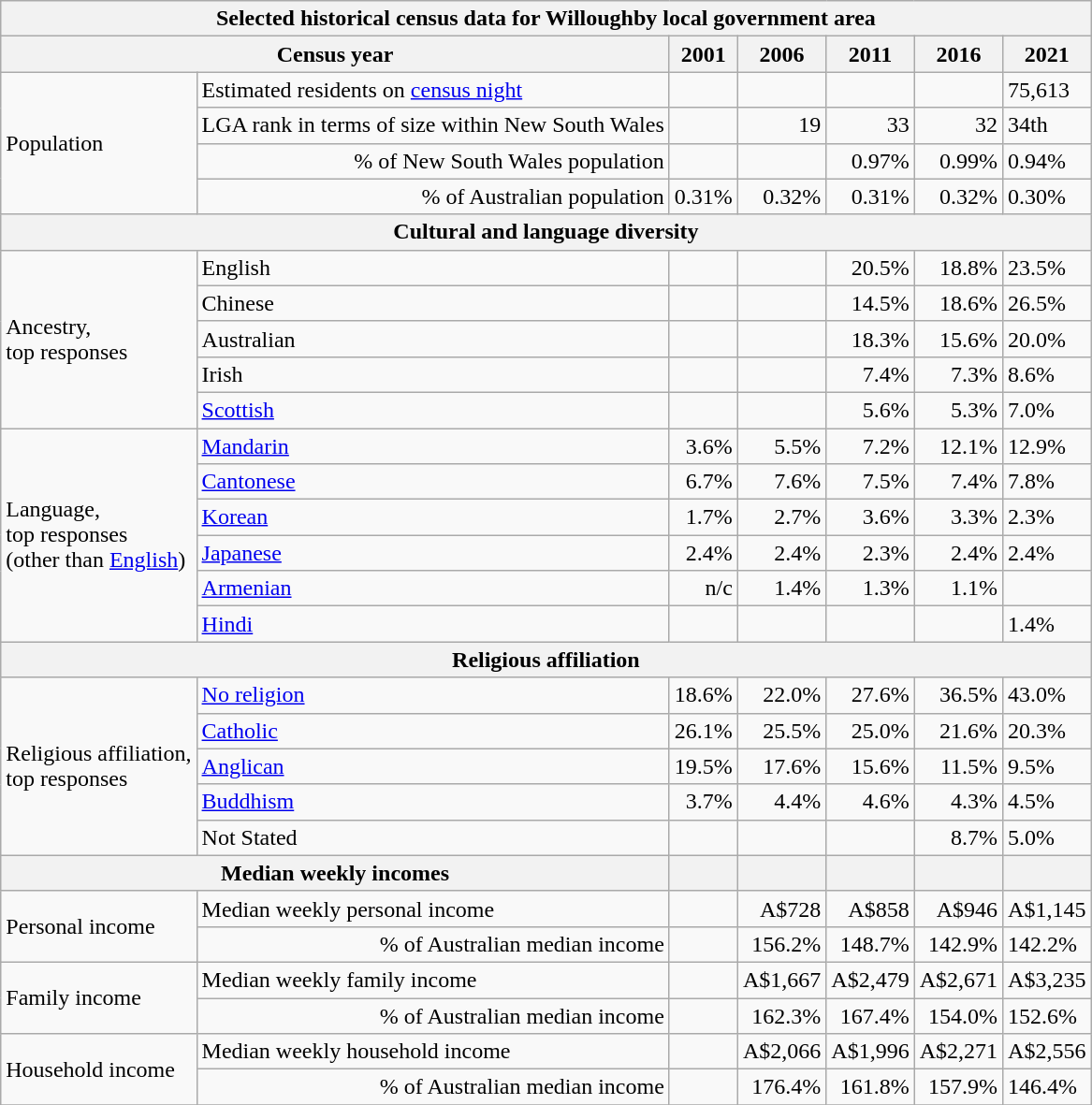<table class="wikitable">
<tr>
<th colspan=7>Selected historical census data for Willoughby local government area</th>
</tr>
<tr>
<th colspan="2">Census year</th>
<th>2001</th>
<th>2006</th>
<th>2011</th>
<th>2016</th>
<th>2021</th>
</tr>
<tr>
<td rowspan="4">Population</td>
<td>Estimated residents on <a href='#'>census night</a></td>
<td align="right"></td>
<td align="right"></td>
<td align="right"></td>
<td align="right"></td>
<td>75,613</td>
</tr>
<tr>
<td align="right">LGA rank in terms of size within New South Wales</td>
<td align="right"></td>
<td align="right">19</td>
<td align="right">33</td>
<td align="right">32</td>
<td>34th</td>
</tr>
<tr>
<td align="right">% of New South Wales population</td>
<td align="right"></td>
<td align="right"></td>
<td align="right">0.97%</td>
<td align="right">0.99%</td>
<td>0.94%</td>
</tr>
<tr>
<td align="right">% of Australian population</td>
<td align="right">0.31%</td>
<td align="right">0.32%</td>
<td align="right">0.31%</td>
<td align="right">0.32%</td>
<td>0.30%</td>
</tr>
<tr>
<th colspan="7">Cultural and language diversity</th>
</tr>
<tr>
<td rowspan="5">Ancestry,<br>top responses</td>
<td>English</td>
<td align="right"></td>
<td align="right"></td>
<td align="right">20.5%</td>
<td align="right"> 18.8%</td>
<td>23.5%</td>
</tr>
<tr>
<td>Chinese</td>
<td align="right"></td>
<td align="right"></td>
<td align="right">14.5%</td>
<td align="right"> 18.6%</td>
<td>26.5%</td>
</tr>
<tr>
<td>Australian</td>
<td align="right"></td>
<td align="right"></td>
<td align="right">18.3%</td>
<td align="right"> 15.6%</td>
<td>20.0%</td>
</tr>
<tr>
<td>Irish</td>
<td align="right"></td>
<td align="right"></td>
<td align="right">7.4%</td>
<td align="right"> 7.3%</td>
<td>8.6%</td>
</tr>
<tr>
<td><a href='#'>Scottish</a></td>
<td align="right"></td>
<td align="right"></td>
<td align="right">5.6%</td>
<td align="right"> 5.3%</td>
<td>7.0%</td>
</tr>
<tr>
<td rowspan="6">Language,<br>top responses<br>(other than <a href='#'>English</a>)</td>
<td><a href='#'>Mandarin</a></td>
<td align="right">3.6%</td>
<td align="right"> 5.5%</td>
<td align="right"> 7.2%</td>
<td align="right"> 12.1%</td>
<td>12.9%</td>
</tr>
<tr>
<td><a href='#'>Cantonese</a></td>
<td align="right">6.7%</td>
<td align="right"> 7.6%</td>
<td align="right"> 7.5%</td>
<td align="right"> 7.4%</td>
<td>7.8%</td>
</tr>
<tr>
<td><a href='#'>Korean</a></td>
<td align="right">1.7%</td>
<td align="right"> 2.7%</td>
<td align="right"> 3.6%</td>
<td align="right"> 3.3%</td>
<td>2.3%</td>
</tr>
<tr>
<td><a href='#'>Japanese</a></td>
<td align="right">2.4%</td>
<td align="right"> 2.4%</td>
<td align="right"> 2.3%</td>
<td align="right"> 2.4%</td>
<td>2.4%</td>
</tr>
<tr>
<td><a href='#'>Armenian</a></td>
<td align="right">n/c</td>
<td align="right"> 1.4%</td>
<td align="right"> 1.3%</td>
<td align="right"> 1.1%</td>
<td></td>
</tr>
<tr>
<td><a href='#'>Hindi</a></td>
<td></td>
<td></td>
<td></td>
<td></td>
<td>1.4%</td>
</tr>
<tr>
<th colspan="7">Religious affiliation</th>
</tr>
<tr>
<td rowspan="5">Religious affiliation,<br>top responses</td>
<td><a href='#'>No religion</a></td>
<td align="right">18.6%</td>
<td align="right"> 22.0%</td>
<td align="right"> 27.6%</td>
<td align="right"> 36.5%</td>
<td>43.0%</td>
</tr>
<tr>
<td><a href='#'>Catholic</a></td>
<td align="right">26.1%</td>
<td align="right"> 25.5%</td>
<td align="right"> 25.0%</td>
<td align="right"> 21.6%</td>
<td>20.3%</td>
</tr>
<tr>
<td><a href='#'>Anglican</a></td>
<td align="right">19.5%</td>
<td align="right"> 17.6%</td>
<td align="right"> 15.6%</td>
<td align="right"> 11.5%</td>
<td>9.5%</td>
</tr>
<tr>
<td><a href='#'>Buddhism</a></td>
<td align="right">3.7%</td>
<td align="right"> 4.4%</td>
<td align="right"> 4.6%</td>
<td align="right"> 4.3%</td>
<td>4.5%</td>
</tr>
<tr>
<td>Not Stated</td>
<td align="right"></td>
<td align="right"></td>
<td align="right"></td>
<td align="right">8.7%</td>
<td>5.0%</td>
</tr>
<tr>
<th colspan="2">Median weekly incomes</th>
<th></th>
<th></th>
<th></th>
<th></th>
<th></th>
</tr>
<tr>
<td rowspan="2">Personal income</td>
<td>Median weekly personal income</td>
<td align="right"></td>
<td align="right">A$728</td>
<td align="right">A$858</td>
<td align="right">A$946</td>
<td>A$1,145</td>
</tr>
<tr>
<td align="right">% of Australian median income</td>
<td align="right"></td>
<td align="right">156.2%</td>
<td align="right">148.7%</td>
<td align="right">142.9%</td>
<td>142.2%</td>
</tr>
<tr>
<td rowspan="2">Family income</td>
<td>Median weekly family income</td>
<td align="right"></td>
<td align="right">A$1,667</td>
<td align="right">A$2,479</td>
<td align="right">A$2,671</td>
<td>A$3,235</td>
</tr>
<tr>
<td align="right">% of Australian median income</td>
<td align="right"></td>
<td align="right">162.3%</td>
<td align="right">167.4%</td>
<td align="right">154.0%</td>
<td>152.6%</td>
</tr>
<tr>
<td rowspan="2">Household income</td>
<td>Median weekly household income</td>
<td align="right"></td>
<td align="right">A$2,066</td>
<td align="right">A$1,996</td>
<td align="right">A$2,271</td>
<td>A$2,556</td>
</tr>
<tr>
<td align="right">% of Australian median income</td>
<td align="right"></td>
<td align="right">176.4%</td>
<td align="right">161.8%</td>
<td align="right">157.9%</td>
<td>146.4%</td>
</tr>
<tr>
</tr>
</table>
